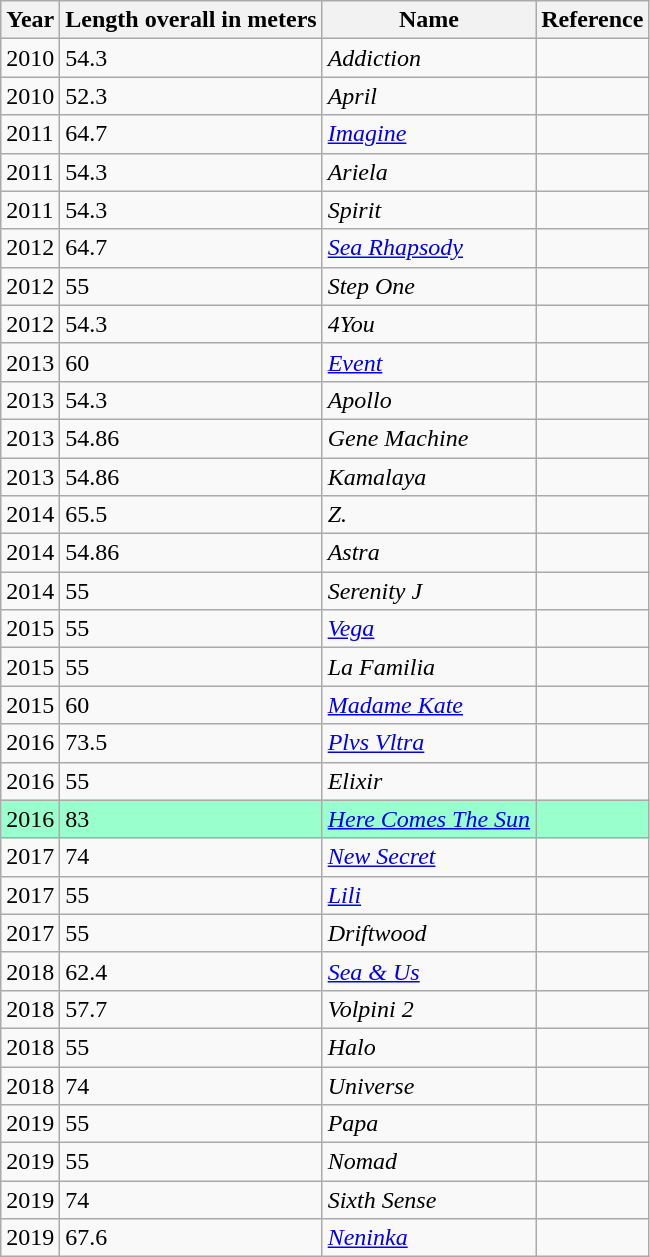<table class="wikitable sortable">
<tr>
<th>Year</th>
<th>Length overall in meters</th>
<th>Name</th>
<th>Reference</th>
</tr>
<tr>
<td>2010</td>
<td>54.3</td>
<td><em>Addiction</em></td>
<td></td>
</tr>
<tr>
<td>2010</td>
<td>52.3</td>
<td><em>April</em></td>
<td></td>
</tr>
<tr>
<td>2011</td>
<td>64.7</td>
<td><em><a href='#'>Imagine</a></em></td>
<td></td>
</tr>
<tr>
<td>2011</td>
<td>54.3</td>
<td><em>Ariela</em></td>
<td></td>
</tr>
<tr>
<td>2011</td>
<td>54.3</td>
<td><em>Spirit</em></td>
<td></td>
</tr>
<tr>
<td>2012</td>
<td>64.7</td>
<td><em><a href='#'>Sea Rhapsody</a></em></td>
<td></td>
</tr>
<tr>
<td>2012</td>
<td>55</td>
<td><em>Step One</em></td>
<td></td>
</tr>
<tr>
<td>2012</td>
<td>54.3</td>
<td><em>4You</em></td>
<td></td>
</tr>
<tr>
<td>2013</td>
<td>60</td>
<td><em><a href='#'>Event</a></em></td>
<td></td>
</tr>
<tr>
<td>2013</td>
<td>54.3</td>
<td><em>Apollo</em></td>
<td></td>
</tr>
<tr>
<td>2013</td>
<td>54.86</td>
<td><em>Gene Machine</em></td>
<td></td>
</tr>
<tr>
<td>2013</td>
<td>54.86</td>
<td><em>Kamalaya</em></td>
<td></td>
</tr>
<tr>
<td>2014</td>
<td>65.5</td>
<td><em>Z.</em></td>
<td></td>
</tr>
<tr>
<td>2014</td>
<td>54.86</td>
<td><em>Astra</em></td>
<td></td>
</tr>
<tr>
<td>2014</td>
<td>55</td>
<td><em>Serenity J</em></td>
<td></td>
</tr>
<tr>
<td>2015</td>
<td>55</td>
<td><em><a href='#'>Vega</a></em></td>
<td></td>
</tr>
<tr>
<td>2015</td>
<td>55</td>
<td><em>La Familia</em></td>
<td></td>
</tr>
<tr>
<td>2015</td>
<td>60</td>
<td><em><a href='#'>Madame Kate</a></em></td>
<td></td>
</tr>
<tr>
<td>2016</td>
<td>73.5</td>
<td><em><a href='#'>Plvs Vltra</a></em></td>
<td></td>
</tr>
<tr>
<td>2016</td>
<td>55</td>
<td><em>Elixir</em></td>
<td></td>
</tr>
<tr style="background:#9fc;">
<td>2016</td>
<td>83</td>
<td><em><a href='#'>Here Comes The Sun</a></em></td>
<td></td>
</tr>
<tr>
<td>2017</td>
<td>74</td>
<td><em><a href='#'>New Secret</a></em></td>
<td></td>
</tr>
<tr>
<td>2017</td>
<td>55</td>
<td><em><a href='#'>Lili</a></em></td>
<td></td>
</tr>
<tr>
<td>2017</td>
<td>55</td>
<td><em>Driftwood</em></td>
<td></td>
</tr>
<tr>
<td>2018</td>
<td>62.4</td>
<td><em><a href='#'>Sea & Us</a></em></td>
<td></td>
</tr>
<tr>
<td>2018</td>
<td>57.7</td>
<td><em>Volpini 2</em></td>
<td></td>
</tr>
<tr>
<td>2018</td>
<td>55</td>
<td><em>Halo</em></td>
<td></td>
</tr>
<tr>
<td>2018</td>
<td>74</td>
<td><em>Universe</em></td>
<td></td>
</tr>
<tr>
<td>2019</td>
<td>55</td>
<td><em>Papa</em></td>
<td></td>
</tr>
<tr>
<td>2019</td>
<td>55</td>
<td><em>Nomad</em></td>
<td></td>
</tr>
<tr>
<td>2019</td>
<td>74</td>
<td><em>Sixth Sense</em></td>
<td></td>
</tr>
<tr>
<td>2019</td>
<td>67.6</td>
<td><em><a href='#'>Neninka</a></em></td>
<td></td>
</tr>
</table>
